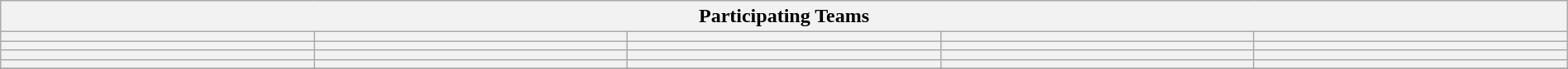<table class="wikitable" style="width:100%;">
<tr>
<th colspan=5><strong>Participating Teams</strong></th>
</tr>
<tr>
<th style="width:20%;"></th>
<th style="width:20%;"></th>
<th style="width:20%;"></th>
<th style="width:20%;"></th>
<th style="width:20%;"></th>
</tr>
<tr>
<th style="width:20%;"></th>
<th style="width:20%;"></th>
<th style="width:20%;"></th>
<th style="width:20%;"></th>
<th style="width:20%;"></th>
</tr>
<tr>
<th style="width:20%;"></th>
<th style="width:20%;"></th>
<th style="width:20%;"></th>
<th style="width:20%;"></th>
<th style="width:20%;"></th>
</tr>
<tr>
<th style="width:20%;"></th>
<th style="width:20%;"></th>
<th style="width:20%;"></th>
<th style="width:20%;"></th>
<th style="width:20%;"></th>
</tr>
<tr>
</tr>
</table>
